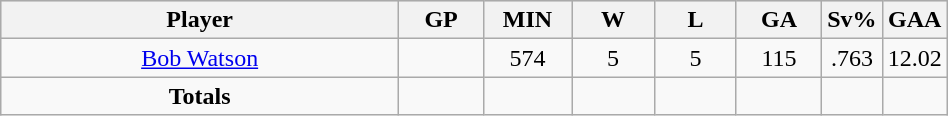<table class="wikitable sortable" width="50%">
<tr align="center"  bgcolor="#dddddd">
<th width="50%">Player</th>
<th width="10%">GP</th>
<th width="10%">MIN</th>
<th width="10%">W</th>
<th width="10%">L</th>
<th width="10%">GA</th>
<th width="10%">Sv%</th>
<th width="10%">GAA</th>
</tr>
<tr align=center>
<td><a href='#'>Bob Watson</a></td>
<td></td>
<td>574</td>
<td>5</td>
<td>5</td>
<td>115</td>
<td>.763</td>
<td>12.02</td>
</tr>
<tr align=center>
<td><strong>Totals</strong></td>
<td></td>
<td></td>
<td><strong> </strong></td>
<td><strong> </strong></td>
<td><strong> </strong></td>
<td><strong> </strong></td>
<td><strong> </strong></td>
</tr>
</table>
